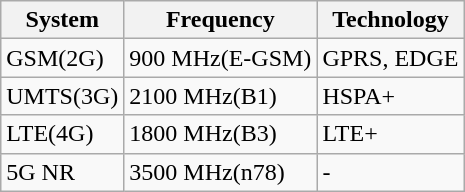<table class="wikitable">
<tr>
<th>System</th>
<th>Frequency</th>
<th>Technology</th>
</tr>
<tr>
<td>GSM(2G)</td>
<td>900 MHz(E-GSM)</td>
<td>GPRS, EDGE</td>
</tr>
<tr>
<td>UMTS(3G)</td>
<td>2100 MHz(B1)</td>
<td>HSPA+</td>
</tr>
<tr>
<td>LTE(4G)</td>
<td>1800 MHz(B3)</td>
<td>LTE+</td>
</tr>
<tr>
<td>5G NR</td>
<td>3500 MHz(n78)</td>
<td>-</td>
</tr>
</table>
